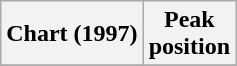<table class="wikitable sortable plainrowheaders">
<tr>
<th>Chart (1997)</th>
<th>Peak<br>position</th>
</tr>
<tr>
</tr>
</table>
